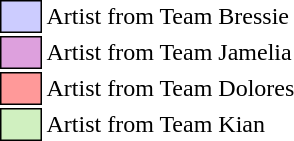<table class="toccolours" style="font-size: 100%; white-space: nowrap;">
<tr>
<td style="background-color:#ccf; border: 1px solid black">      </td>
<td>Artist from Team Bressie</td>
</tr>
<tr>
<td style="background-color:#dda0dd; border: 1px solid black">      </td>
<td>Artist from Team Jamelia</td>
</tr>
<tr>
<td style="background-color:#ff9999; border: 1px solid black">      </td>
<td>Artist from Team Dolores</td>
</tr>
<tr>
<td style="background-color:#d0f0c0; border: 1px solid black">      </td>
<td>Artist from Team Kian</td>
</tr>
</table>
